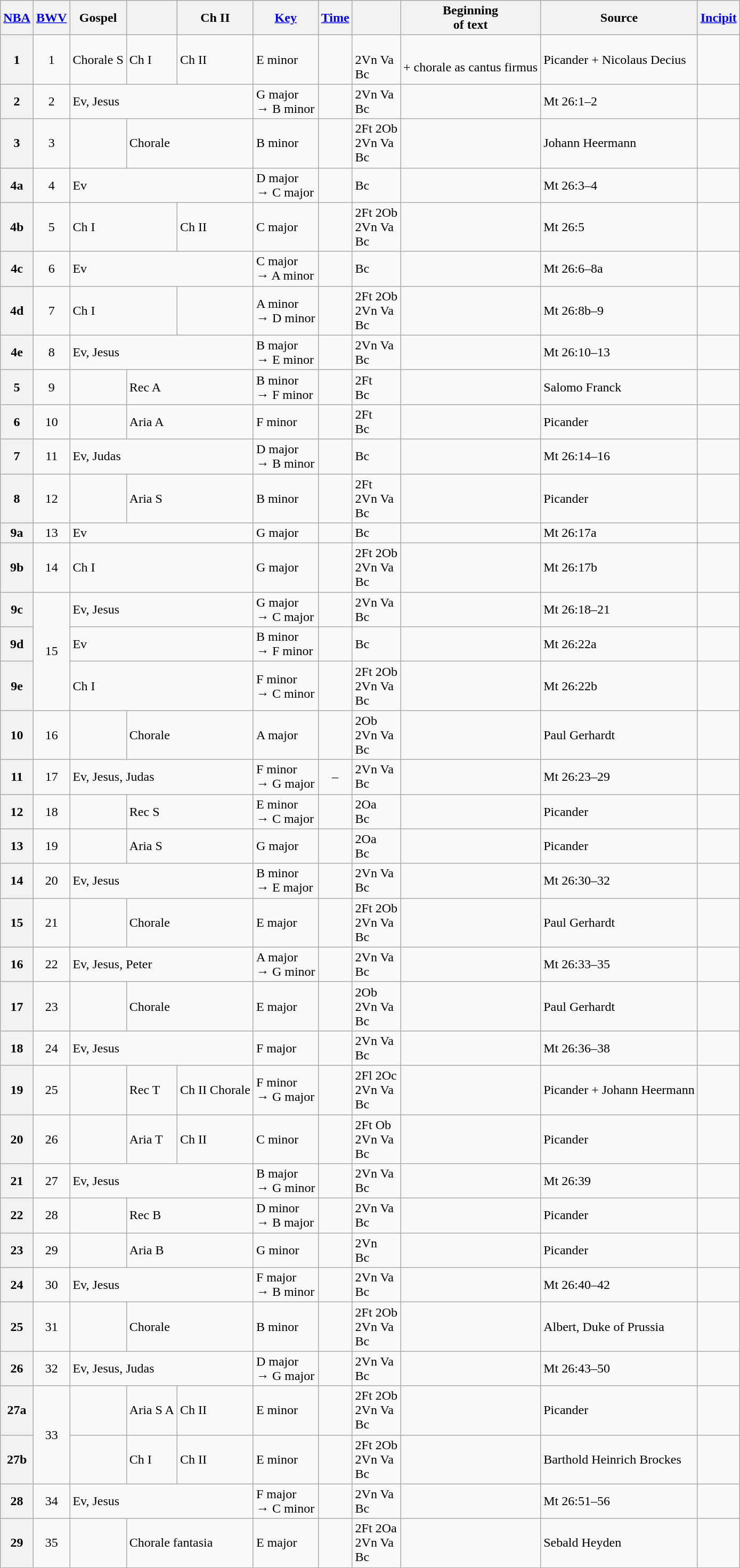<table class="wikitable">
<tr>
<th scope="col"><a href='#'>NBA</a></th>
<th scope="col"><a href='#'>BWV</a></th>
<th scope="col">Gospel</th>
<th scope="col"></th>
<th scope="col">Ch II</th>
<th scope="col"><a href='#'>Key</a></th>
<th scope="col"><a href='#'>Time</a></th>
<th scope="col"><a href='#'></a></th>
<th scope="col">Beginning<br>of text</th>
<th scope="col">Source</th>
<th scope="col"><a href='#'>Incipit</a></th>
</tr>
<tr id="1">
<th scope="row">1</th>
<td align="center">1</td>
<td>Chorale S</td>
<td>Ch I</td>
<td>Ch II</td>
<td>E minor</td>
<td align="center"></td>
<td><br>2Vn Va<br>Bc</td>
<td><br>+ chorale  as cantus firmus</td>
<td>Picander + Nicolaus Decius</td>
<td></td>
</tr>
<tr id="2">
<th scope="row">2</th>
<td align="center">2</td>
<td colspan="3">Ev, Jesus</td>
<td>G major<br>→ B minor</td>
<td align="center"></td>
<td>2Vn Va<br>Bc</td>
<td></td>
<td>Mt 26:1–2</td>
<td></td>
</tr>
<tr id="3">
<th scope="row">3</th>
<td align="center">3</td>
<td></td>
<td colspan="2">Chorale</td>
<td>B minor</td>
<td align="center"></td>
<td>2Ft 2Ob<br>2Vn Va<br>Bc</td>
<td></td>
<td>Johann Heermann</td>
<td></td>
</tr>
<tr id="4">
<th scope="row">4a</th>
<td align="center">4</td>
<td colspan="3">Ev</td>
<td>D major<br>→ C major</td>
<td align="center"></td>
<td>Bc</td>
<td></td>
<td>Mt 26:3–4</td>
<td></td>
</tr>
<tr>
<th scope="row">4b</th>
<td align="center">5</td>
<td colspan="2">Ch I</td>
<td>Ch II</td>
<td>C major</td>
<td align="center"></td>
<td>2Ft 2Ob<br>2Vn Va<br>Bc</td>
<td></td>
<td>Mt 26:5</td>
<td></td>
</tr>
<tr>
<th scope="row">4c</th>
<td align="center">6</td>
<td colspan="3">Ev</td>
<td>C major<br>→ A minor</td>
<td align="center"></td>
<td>Bc</td>
<td></td>
<td>Mt 26:6–8a</td>
<td></td>
</tr>
<tr>
<th scope="row">4d</th>
<td align="center">7</td>
<td colspan="2">Ch I</td>
<td></td>
<td>A minor<br>→ D minor</td>
<td align="center"></td>
<td>2Ft 2Ob<br>2Vn Va<br>Bc</td>
<td></td>
<td>Mt 26:8b–9</td>
<td></td>
</tr>
<tr>
<th scope="row">4e</th>
<td align="center">8</td>
<td colspan="3">Ev, Jesus</td>
<td>B major<br>→ E minor</td>
<td align="center"></td>
<td>2Vn Va<br>Bc</td>
<td></td>
<td>Mt 26:10–13</td>
<td></td>
</tr>
<tr id="5">
<th scope="row">5</th>
<td align="center">9</td>
<td></td>
<td colspan="2">Rec A</td>
<td>B minor<br>→ F minor</td>
<td align="center"></td>
<td>2Ft<br>Bc</td>
<td></td>
<td>Salomo Franck</td>
<td></td>
</tr>
<tr id="6">
<th scope="row">6</th>
<td align="center">10</td>
<td></td>
<td colspan="2">Aria A</td>
<td>F minor</td>
<td align="center"></td>
<td>2Ft<br>Bc</td>
<td></td>
<td>Picander</td>
<td></td>
</tr>
<tr id="7">
<th scope="row">7</th>
<td align="center">11</td>
<td colspan="3">Ev, Judas</td>
<td>D major<br>→ B minor</td>
<td align="center"></td>
<td>Bc</td>
<td></td>
<td>Mt 26:14–16</td>
<td></td>
</tr>
<tr id="8">
<th scope="row">8</th>
<td align="center">12</td>
<td></td>
<td colspan="2">Aria S</td>
<td>B minor</td>
<td align="center"></td>
<td>2Ft<br>2Vn Va<br>Bc</td>
<td></td>
<td>Picander</td>
<td></td>
</tr>
<tr id="9">
<th scope="row">9a</th>
<td align="center">13</td>
<td colspan="3">Ev</td>
<td>G major</td>
<td align="center"></td>
<td>Bc</td>
<td></td>
<td>Mt 26:17a</td>
<td></td>
</tr>
<tr>
<th scope="row">9b</th>
<td align="center">14</td>
<td colspan="3">Ch I</td>
<td>G major</td>
<td align="center"></td>
<td>2Ft 2Ob<br>2Vn Va<br>Bc</td>
<td></td>
<td>Mt 26:17b</td>
<td></td>
</tr>
<tr>
<th scope="row">9c</th>
<td rowspan="3" align="center">15</td>
<td colspan="3">Ev, Jesus</td>
<td>G major<br>→ C major</td>
<td align="center"></td>
<td>2Vn Va<br>Bc</td>
<td></td>
<td>Mt 26:18–21</td>
<td></td>
</tr>
<tr>
<th scope="row">9d</th>
<td colspan="3">Ev</td>
<td>B minor<br>→ F minor</td>
<td align="center"></td>
<td>Bc</td>
<td></td>
<td>Mt 26:22a</td>
<td></td>
</tr>
<tr>
<th scope="row">9e</th>
<td colspan="3">Ch I</td>
<td>F minor<br>→ C minor</td>
<td align="center"></td>
<td>2Ft 2Ob<br>2Vn Va<br>Bc</td>
<td></td>
<td>Mt 26:22b</td>
<td></td>
</tr>
<tr id="10">
<th scope="row">10</th>
<td align="center">16</td>
<td></td>
<td colspan="2">Chorale</td>
<td>A major</td>
<td align="center"></td>
<td>2Ob<br>2Vn Va<br>Bc</td>
<td></td>
<td>Paul Gerhardt</td>
<td></td>
</tr>
<tr id="11">
<th scope="row">11</th>
<td align="center">17</td>
<td colspan="3">Ev, Jesus, Judas</td>
<td>F minor<br>→ G major</td>
<td align="center">–</td>
<td>2Vn Va<br>Bc</td>
<td></td>
<td>Mt 26:23–29</td>
<td></td>
</tr>
<tr id="12">
<th scope="row">12</th>
<td align="center">18</td>
<td></td>
<td colspan="2">Rec S</td>
<td>E minor<br>→ C major</td>
<td align="center"></td>
<td>2Oa<br>Bc</td>
<td></td>
<td>Picander</td>
<td></td>
</tr>
<tr id="13">
<th scope="row">13</th>
<td align="center">19</td>
<td></td>
<td colspan="2">Aria S</td>
<td>G major</td>
<td align="center"></td>
<td>2Oa<br>Bc</td>
<td></td>
<td>Picander</td>
<td></td>
</tr>
<tr id="14">
<th scope="row">14</th>
<td align="center">20</td>
<td colspan="3">Ev, Jesus</td>
<td>B minor<br>→ E major</td>
<td align="center"></td>
<td>2Vn Va<br>Bc</td>
<td></td>
<td>Mt 26:30–32</td>
<td></td>
</tr>
<tr id="15">
<th scope="row">15</th>
<td align="center">21</td>
<td></td>
<td colspan="2">Chorale</td>
<td>E major</td>
<td align="center"></td>
<td>2Ft 2Ob<br>2Vn Va<br>Bc</td>
<td></td>
<td>Paul Gerhardt</td>
<td></td>
</tr>
<tr id="16">
<th scope="row">16</th>
<td align="center">22</td>
<td colspan="3">Ev, Jesus, Peter</td>
<td>A major<br>→ G minor</td>
<td align="center"></td>
<td>2Vn Va<br>Bc</td>
<td></td>
<td>Mt 26:33–35</td>
<td></td>
</tr>
<tr id="17">
<th scope="row">17</th>
<td align="center">23</td>
<td></td>
<td colspan="2">Chorale</td>
<td>E major</td>
<td align="center"></td>
<td>2Ob<br>2Vn Va<br>Bc</td>
<td></td>
<td>Paul Gerhardt</td>
<td></td>
</tr>
<tr id="18">
<th scope="row">18</th>
<td align="center">24</td>
<td colspan="3">Ev, Jesus</td>
<td>F major<br></td>
<td align="center"></td>
<td>2Vn Va<br>Bc</td>
<td></td>
<td>Mt 26:36–38</td>
<td></td>
</tr>
<tr id="19">
<th scope="row">19</th>
<td align="center">25</td>
<td></td>
<td>Rec T</td>
<td>Ch II Chorale</td>
<td>F minor<br>→ G major</td>
<td align="center"></td>
<td>2Fl 2Oc<br>2Vn Va<br>Bc</td>
<td></td>
<td>Picander + Johann Heermann</td>
<td></td>
</tr>
<tr id="20">
<th scope="row">20</th>
<td align="center">26</td>
<td></td>
<td>Aria T</td>
<td>Ch II</td>
<td>C minor</td>
<td align="center"></td>
<td>2Ft Ob<br>2Vn Va<br>Bc</td>
<td></td>
<td>Picander</td>
<td></td>
</tr>
<tr id="21">
<th scope="row">21</th>
<td align="center">27</td>
<td colspan="3">Ev, Jesus</td>
<td>B major<br>→ G minor</td>
<td align="center"></td>
<td>2Vn Va<br>Bc</td>
<td></td>
<td>Mt 26:39</td>
<td></td>
</tr>
<tr id="22">
<th scope="row">22</th>
<td align="center">28</td>
<td></td>
<td colspan="2">Rec B</td>
<td>D minor<br>→ B major</td>
<td align="center"></td>
<td>2Vn Va<br>Bc</td>
<td></td>
<td>Picander</td>
<td></td>
</tr>
<tr id="23">
<th scope="row">23</th>
<td align="center">29</td>
<td></td>
<td colspan="2">Aria B</td>
<td>G minor</td>
<td align="center"></td>
<td>2Vn<br>Bc</td>
<td></td>
<td>Picander</td>
<td></td>
</tr>
<tr id="24">
<th scope="row">24</th>
<td align="center">30</td>
<td colspan="3">Ev, Jesus</td>
<td>F major<br>→ B minor</td>
<td align="center"></td>
<td>2Vn Va<br>Bc</td>
<td></td>
<td>Mt 26:40–42</td>
<td></td>
</tr>
<tr id="25">
<th scope="row">25</th>
<td align="center">31</td>
<td></td>
<td colspan="2">Chorale</td>
<td>B minor</td>
<td align="center"></td>
<td>2Ft 2Ob<br>2Vn Va<br>Bc</td>
<td></td>
<td>Albert, Duke of Prussia</td>
<td></td>
</tr>
<tr id="26">
<th scope="row">26</th>
<td align="center">32</td>
<td colspan="3">Ev, Jesus, Judas</td>
<td>D major<br>→ G major</td>
<td align="center"></td>
<td>2Vn Va<br>Bc</td>
<td></td>
<td>Mt 26:43–50</td>
<td></td>
</tr>
<tr id="27">
<th scope="row">27a</th>
<td rowspan="2" align="center">33</td>
<td></td>
<td>Aria S A</td>
<td>Ch II</td>
<td>E minor</td>
<td align="center"></td>
<td>2Ft 2Ob<br>2Vn Va<br>Bc</td>
<td></td>
<td>Picander</td>
<td></td>
</tr>
<tr>
<th scope="row">27b</th>
<td></td>
<td>Ch I</td>
<td>Ch II</td>
<td>E minor</td>
<td align="center"></td>
<td>2Ft 2Ob<br>2Vn Va<br>Bc</td>
<td></td>
<td>Barthold Heinrich Brockes</td>
<td></td>
</tr>
<tr id="28">
<th scope="row">28</th>
<td align="center">34</td>
<td colspan="3">Ev, Jesus</td>
<td>F major<br>→ C minor</td>
<td align="center"></td>
<td>2Vn Va<br>Bc</td>
<td></td>
<td>Mt 26:51–56</td>
<td></td>
</tr>
<tr id="29">
<th scope="row">29</th>
<td align="center">35</td>
<td></td>
<td colspan="2">Chorale fantasia</td>
<td>E major</td>
<td align="center"></td>
<td>2Ft 2Oa<br>2Vn Va<br>Bc</td>
<td></td>
<td>Sebald Heyden</td>
<td></td>
</tr>
</table>
